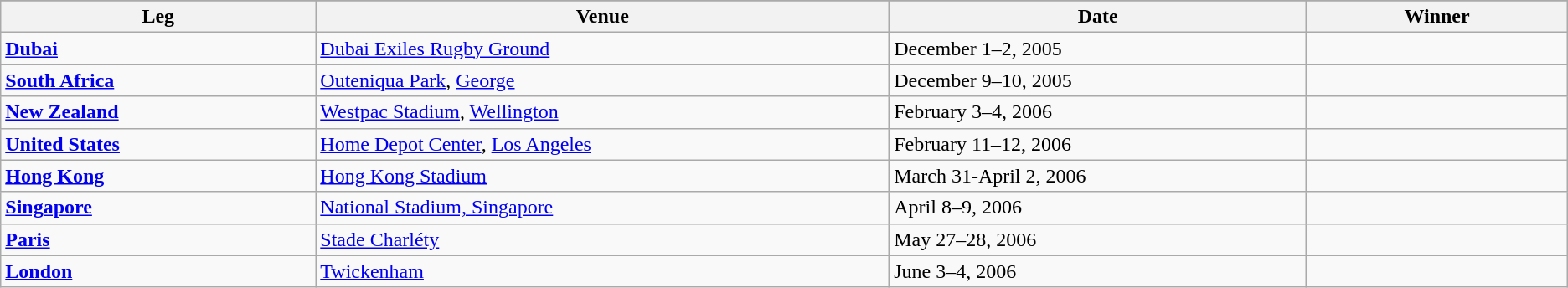<table class="wikitable sortable">
<tr>
</tr>
<tr>
<th width=6%>Leg</th>
<th width=11%>Venue</th>
<th width=8%>Date</th>
<th width=5%>Winner</th>
</tr>
<tr>
<td><strong><a href='#'>Dubai</a></strong></td>
<td><a href='#'>Dubai Exiles Rugby Ground</a></td>
<td>December 1–2, 2005</td>
<td></td>
</tr>
<tr>
<td><strong><a href='#'>South Africa</a></strong></td>
<td><a href='#'>Outeniqua Park</a>, <a href='#'>George</a></td>
<td>December 9–10, 2005</td>
<td></td>
</tr>
<tr>
<td><strong><a href='#'>New Zealand</a></strong></td>
<td><a href='#'>Westpac Stadium</a>, <a href='#'>Wellington</a></td>
<td>February 3–4, 2006</td>
<td></td>
</tr>
<tr>
<td><strong><a href='#'>United States</a></strong></td>
<td><a href='#'>Home Depot Center</a>, <a href='#'>Los Angeles</a></td>
<td>February 11–12, 2006</td>
<td></td>
</tr>
<tr>
<td><strong><a href='#'>Hong Kong</a></strong></td>
<td><a href='#'>Hong Kong Stadium</a></td>
<td>March 31-April 2, 2006</td>
<td></td>
</tr>
<tr>
<td><strong><a href='#'>Singapore</a></strong></td>
<td><a href='#'>National Stadium, Singapore</a></td>
<td>April 8–9, 2006</td>
<td></td>
</tr>
<tr>
<td><strong><a href='#'>Paris</a></strong></td>
<td><a href='#'>Stade Charléty</a></td>
<td>May 27–28, 2006</td>
<td></td>
</tr>
<tr>
<td><strong><a href='#'>London</a></strong></td>
<td><a href='#'>Twickenham</a></td>
<td>June 3–4, 2006</td>
<td></td>
</tr>
</table>
